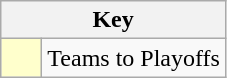<table class="wikitable" style="text-align: center;">
<tr>
<th colspan=2>Key</th>
</tr>
<tr>
<td style="background:#ffffcc; width:20px;"></td>
<td align=left>Teams to Playoffs</td>
</tr>
</table>
